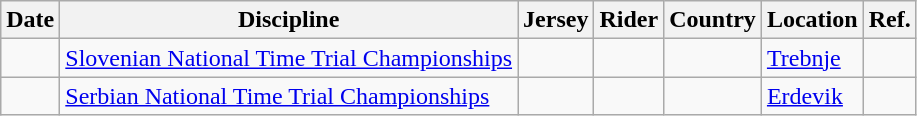<table class="wikitable sortable">
<tr>
<th>Date</th>
<th>Discipline</th>
<th>Jersey</th>
<th>Rider</th>
<th>Country</th>
<th>Location</th>
<th class="unsortable">Ref.</th>
</tr>
<tr>
<td></td>
<td><a href='#'>Slovenian National Time Trial Championships</a></td>
<td align="center"></td>
<td></td>
<td></td>
<td><a href='#'>Trebnje</a></td>
<td align="center"></td>
</tr>
<tr>
<td></td>
<td><a href='#'>Serbian National Time Trial Championships</a></td>
<td align="center"></td>
<td></td>
<td></td>
<td><a href='#'>Erdevik</a></td>
<td align="center"></td>
</tr>
</table>
